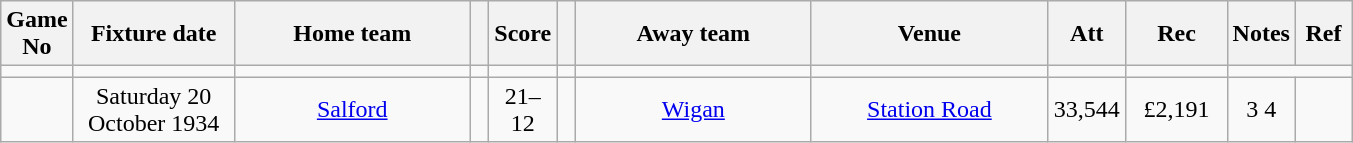<table class="wikitable" style="text-align:center;">
<tr>
<th width=20 abbr="No">Game No</th>
<th width=100 abbr="Date">Fixture date</th>
<th width=150 abbr="Home team">Home team</th>
<th width=5 abbr="space"></th>
<th width=20 abbr="Score">Score</th>
<th width=5 abbr="space"></th>
<th width=150 abbr="Away team">Away team</th>
<th width=150 abbr="Venue">Venue</th>
<th width=45 abbr="Att">Att</th>
<th width=60 abbr="Rec">Rec</th>
<th width=20 abbr="Notes">Notes</th>
<th width=30 abbr="Ref">Ref</th>
</tr>
<tr>
<td></td>
<td></td>
<td></td>
<td></td>
<td></td>
<td></td>
<td></td>
<td></td>
<td></td>
<td></td>
</tr>
<tr>
<td></td>
<td>Saturday 20 October 1934</td>
<td><a href='#'>Salford</a></td>
<td></td>
<td>21–12</td>
<td></td>
<td><a href='#'>Wigan</a></td>
<td><a href='#'>Station Road</a></td>
<td>33,544</td>
<td>£2,191</td>
<td>3 4</td>
<td></td>
</tr>
</table>
